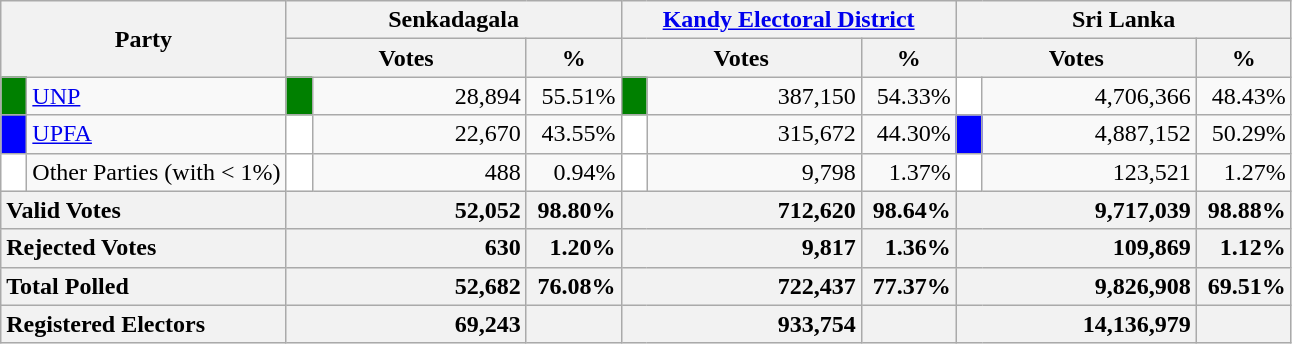<table class="wikitable">
<tr>
<th colspan="2" width="144px"rowspan="2">Party</th>
<th colspan="3" width="216px">Senkadagala</th>
<th colspan="3" width="216px"><a href='#'>Kandy Electoral District</a></th>
<th colspan="3" width="216px">Sri Lanka</th>
</tr>
<tr>
<th colspan="2" width="144px">Votes</th>
<th>%</th>
<th colspan="2" width="144px">Votes</th>
<th>%</th>
<th colspan="2" width="144px">Votes</th>
<th>%</th>
</tr>
<tr>
<td style="background-color:green;" width="10px"></td>
<td style="text-align:left;"><a href='#'>UNP</a></td>
<td style="background-color:green;" width="10px"></td>
<td style="text-align:right;">28,894</td>
<td style="text-align:right;">55.51%</td>
<td style="background-color:green;" width="10px"></td>
<td style="text-align:right;">387,150</td>
<td style="text-align:right;">54.33%</td>
<td style="background-color:white;" width="10px"></td>
<td style="text-align:right;">4,706,366</td>
<td style="text-align:right;">48.43%</td>
</tr>
<tr>
<td style="background-color:blue;" width="10px"></td>
<td style="text-align:left;"><a href='#'>UPFA</a></td>
<td style="background-color:white;" width="10px"></td>
<td style="text-align:right;">22,670</td>
<td style="text-align:right;">43.55%</td>
<td style="background-color:white;" width="10px"></td>
<td style="text-align:right;">315,672</td>
<td style="text-align:right;">44.30%</td>
<td style="background-color:blue;" width="10px"></td>
<td style="text-align:right;">4,887,152</td>
<td style="text-align:right;">50.29%</td>
</tr>
<tr>
<td style="background-color:white;" width="10px"></td>
<td style="text-align:left;">Other Parties (with < 1%)</td>
<td style="background-color:white;" width="10px"></td>
<td style="text-align:right;">488</td>
<td style="text-align:right;">0.94%</td>
<td style="background-color:white;" width="10px"></td>
<td style="text-align:right;">9,798</td>
<td style="text-align:right;">1.37%</td>
<td style="background-color:white;" width="10px"></td>
<td style="text-align:right;">123,521</td>
<td style="text-align:right;">1.27%</td>
</tr>
<tr>
<th colspan="2" width="144px"style="text-align:left;">Valid Votes</th>
<th style="text-align:right;"colspan="2" width="144px">52,052</th>
<th style="text-align:right;">98.80%</th>
<th style="text-align:right;"colspan="2" width="144px">712,620</th>
<th style="text-align:right;">98.64%</th>
<th style="text-align:right;"colspan="2" width="144px">9,717,039</th>
<th style="text-align:right;">98.88%</th>
</tr>
<tr>
<th colspan="2" width="144px"style="text-align:left;">Rejected Votes</th>
<th style="text-align:right;"colspan="2" width="144px">630</th>
<th style="text-align:right;">1.20%</th>
<th style="text-align:right;"colspan="2" width="144px">9,817</th>
<th style="text-align:right;">1.36%</th>
<th style="text-align:right;"colspan="2" width="144px">109,869</th>
<th style="text-align:right;">1.12%</th>
</tr>
<tr>
<th colspan="2" width="144px"style="text-align:left;">Total Polled</th>
<th style="text-align:right;"colspan="2" width="144px">52,682</th>
<th style="text-align:right;">76.08%</th>
<th style="text-align:right;"colspan="2" width="144px">722,437</th>
<th style="text-align:right;">77.37%</th>
<th style="text-align:right;"colspan="2" width="144px">9,826,908</th>
<th style="text-align:right;">69.51%</th>
</tr>
<tr>
<th colspan="2" width="144px"style="text-align:left;">Registered Electors</th>
<th style="text-align:right;"colspan="2" width="144px">69,243</th>
<th></th>
<th style="text-align:right;"colspan="2" width="144px">933,754</th>
<th></th>
<th style="text-align:right;"colspan="2" width="144px">14,136,979</th>
<th></th>
</tr>
</table>
